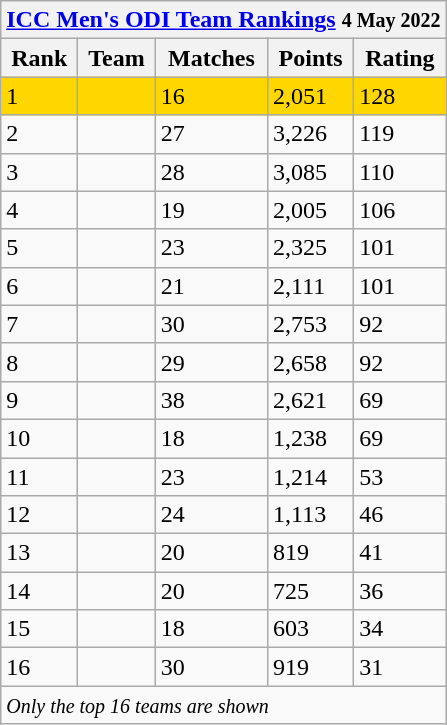<table class="wikitable" style="white-space:nowrap">
<tr>
<th colspan="5"><a href='#'>ICC Men's ODI Team Rankings</a> <small>4 May 2022</small></th>
</tr>
<tr>
<th>Rank</th>
<th>Team</th>
<th>Matches</th>
<th>Points</th>
<th>Rating</th>
</tr>
<tr style="background:gold">
<td>1</td>
<td style="text-align:left;"></td>
<td>16</td>
<td>2,051</td>
<td>128</td>
</tr>
<tr>
<td>2</td>
<td style="text-align:left;"></td>
<td>27</td>
<td>3,226</td>
<td>119</td>
</tr>
<tr>
<td>3</td>
<td style="text-align:left;"></td>
<td>28</td>
<td>3,085</td>
<td>110</td>
</tr>
<tr>
<td>4</td>
<td style="text-align:left;"></td>
<td>19</td>
<td>2,005</td>
<td>106</td>
</tr>
<tr>
<td>5</td>
<td style="text-align:left;"></td>
<td>23</td>
<td>2,325</td>
<td>101</td>
</tr>
<tr>
<td>6</td>
<td style="text-align:left;"></td>
<td>21</td>
<td>2,111</td>
<td>101</td>
</tr>
<tr>
<td>7</td>
<td style="text-align:left;"></td>
<td>30</td>
<td>2,753</td>
<td>92</td>
</tr>
<tr>
<td>8</td>
<td style="text-align:left;"></td>
<td>29</td>
<td>2,658</td>
<td>92</td>
</tr>
<tr>
<td>9</td>
<td style="text-align:left;"></td>
<td>38</td>
<td>2,621</td>
<td>69</td>
</tr>
<tr>
<td>10</td>
<td style="text-align:left;"></td>
<td>18</td>
<td>1,238</td>
<td>69</td>
</tr>
<tr>
<td>11</td>
<td style="text-align:left;"></td>
<td>23</td>
<td>1,214</td>
<td>53</td>
</tr>
<tr>
<td>12</td>
<td style="text-align:left;"></td>
<td>24</td>
<td>1,113</td>
<td>46</td>
</tr>
<tr>
<td>13</td>
<td style="text-align:left;"></td>
<td>20</td>
<td>819</td>
<td>41</td>
</tr>
<tr>
<td>14</td>
<td style="text-align:left;"></td>
<td>20</td>
<td>725</td>
<td>36</td>
</tr>
<tr>
<td>15</td>
<td style="text-align:left;"></td>
<td>18</td>
<td>603</td>
<td>34</td>
</tr>
<tr>
<td>16</td>
<td style="text-align:left;"></td>
<td>30</td>
<td>919</td>
<td>31</td>
</tr>
<tr>
<td colspan="5"><small><em>Only the top 16 teams are shown</em></small></td>
</tr>
</table>
